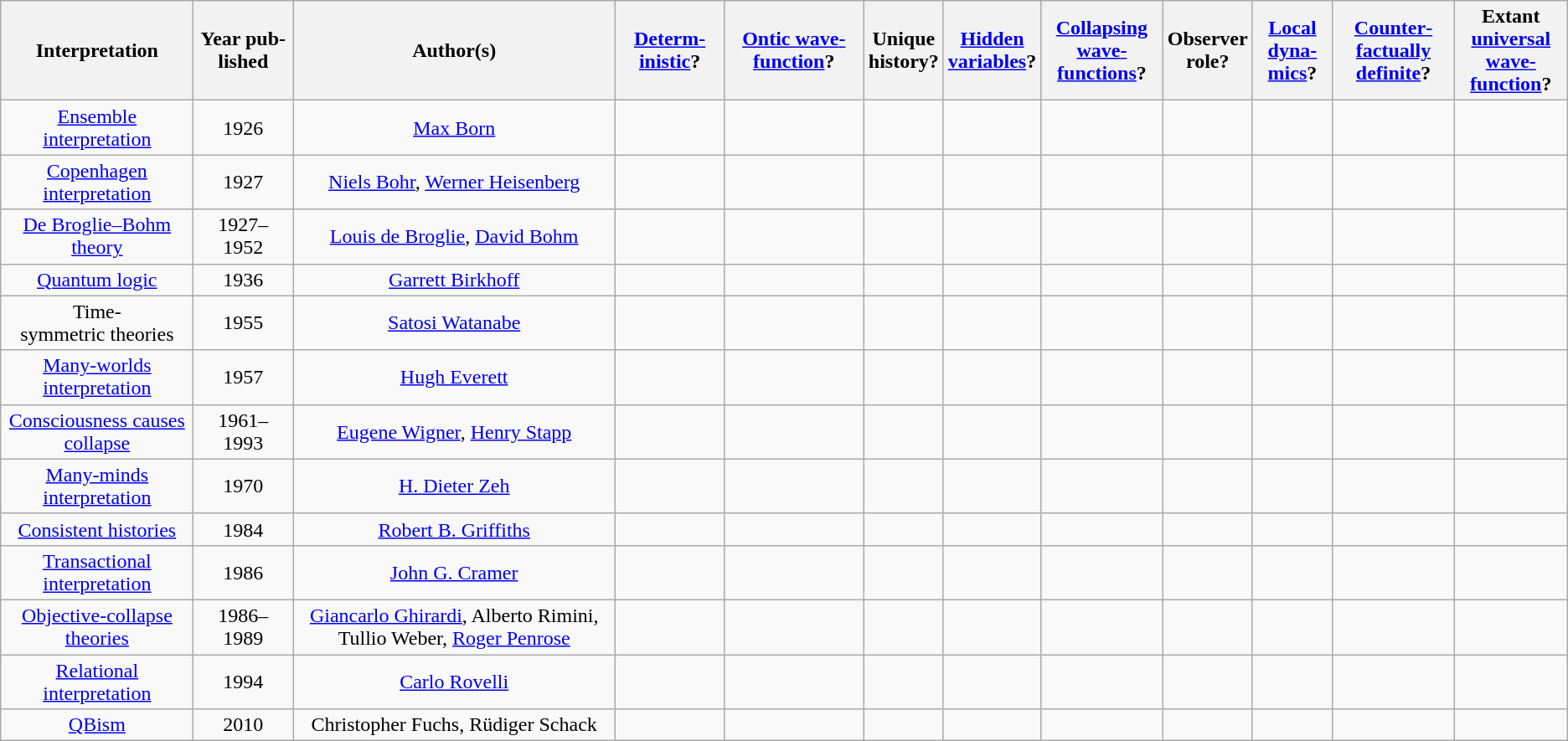<table class="wikitable sortable" style="text-align:center;">
<tr>
<th>Interpre­tation</th>
<th>Year pub­lished</th>
<th>Author(s)</th>
<th><a href='#'>Determ­inistic</a>?</th>
<th><a href='#'>Ontic wave­function</a>?</th>
<th>Unique <br>history?</th>
<th><a href='#'>Hidden <br>variables</a>?</th>
<th><a href='#'>Collapsing <br>wave­functions</a>?</th>
<th>Observer <br>role?</th>
<th><a href='#'>Local <br>dyna­mics</a>?</th>
<th><a href='#'>Counter­factually <br>definite</a>?</th>
<th>Extant <br><a href='#'>universal <br>wave­function</a>?</th>
</tr>
<tr>
<td><a href='#'>Ensemble interpretation</a></td>
<td>1926</td>
<td><a href='#'>Max Born</a></td>
<td></td>
<td></td>
<td></td>
<td></td>
<td></td>
<td></td>
<td></td>
<td></td>
<td></td>
</tr>
<tr>
<td><a href='#'>Copenhagen interpretation</a></td>
<td>1927</td>
<td><a href='#'>Niels Bohr</a>, <a href='#'>Werner Heisenberg</a></td>
<td></td>
<td></td>
<td></td>
<td></td>
<td></td>
<td></td>
<td></td>
<td></td>
<td></td>
</tr>
<tr>
<td><a href='#'>De Broglie–Bohm theory</a></td>
<td>1927–<br>1952</td>
<td><a href='#'>Louis de Broglie</a>, <a href='#'>David Bohm</a></td>
<td></td>
<td></td>
<td></td>
<td></td>
<td></td>
<td></td>
<td></td>
<td></td>
<td></td>
</tr>
<tr>
<td><a href='#'>Quantum logic</a></td>
<td>1936</td>
<td><a href='#'>Garrett Birkhoff</a></td>
<td></td>
<td></td>
<td></td>
<td></td>
<td></td>
<td></td>
<td></td>
<td></td>
<td></td>
</tr>
<tr>
<td>Time-<br>symmetric theories</td>
<td>1955</td>
<td><a href='#'>Satosi Watanabe</a></td>
<td></td>
<td></td>
<td></td>
<td></td>
<td></td>
<td></td>
<td></td>
<td></td>
<td></td>
</tr>
<tr>
<td><a href='#'>Many-worlds interpretation</a></td>
<td>1957</td>
<td><a href='#'>Hugh Everett</a></td>
<td></td>
<td></td>
<td></td>
<td></td>
<td></td>
<td></td>
<td></td>
<td></td>
<td></td>
</tr>
<tr>
<td><a href='#'>Consciousness causes collapse</a></td>
<td>1961–<br>1993</td>
<td><a href='#'>Eugene Wigner</a>, <a href='#'>Henry Stapp</a></td>
<td></td>
<td></td>
<td></td>
<td></td>
<td></td>
<td></td>
<td></td>
<td></td>
<td></td>
</tr>
<tr>
<td><a href='#'>Many-minds interpretation</a></td>
<td>1970</td>
<td><a href='#'>H. Dieter Zeh</a></td>
<td></td>
<td></td>
<td></td>
<td></td>
<td></td>
<td></td>
<td></td>
<td></td>
<td></td>
</tr>
<tr>
<td><a href='#'>Consistent histories</a></td>
<td>1984</td>
<td><a href='#'>Robert B. Griffiths</a></td>
<td></td>
<td></td>
<td></td>
<td></td>
<td></td>
<td></td>
<td></td>
<td></td>
<td></td>
</tr>
<tr>
<td><a href='#'>Transactional interpretation</a></td>
<td>1986</td>
<td><a href='#'>John G. Cramer</a></td>
<td></td>
<td></td>
<td></td>
<td></td>
<td></td>
<td></td>
<td></td>
<td></td>
<td></td>
</tr>
<tr>
<td><a href='#'>Objective-collapse theories</a></td>
<td>1986–<br>1989</td>
<td><a href='#'>Giancarlo Ghirardi</a>, Alberto Rimini, Tullio Weber, <a href='#'>Roger Penrose</a></td>
<td></td>
<td></td>
<td></td>
<td></td>
<td></td>
<td></td>
<td></td>
<td></td>
<td></td>
</tr>
<tr>
<td><a href='#'>Relational interpretation</a></td>
<td>1994</td>
<td><a href='#'>Carlo Rovelli</a></td>
<td></td>
<td></td>
<td></td>
<td></td>
<td></td>
<td></td>
<td></td>
<td></td>
<td></td>
</tr>
<tr>
<td><a href='#'>QBism</a></td>
<td>2010</td>
<td>Christopher Fuchs, Rüdiger Schack</td>
<td></td>
<td></td>
<td></td>
<td></td>
<td></td>
<td></td>
<td></td>
<td></td>
<td></td>
</tr>
</table>
